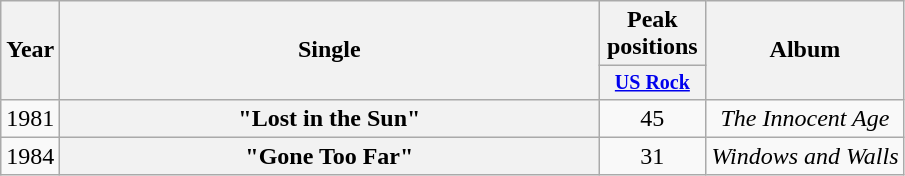<table class="wikitable plainrowheaders" style="text-align:center;">
<tr>
<th rowspan="2">Year</th>
<th rowspan="2" style="width:22em;">Single</th>
<th>Peak positions</th>
<th rowspan="2">Album</th>
</tr>
<tr style="font-size:smaller;">
<th width="65"><a href='#'>US Rock</a><br></th>
</tr>
<tr>
<td>1981</td>
<th scope="row">"Lost in the Sun"</th>
<td>45</td>
<td><em>The Innocent Age</em></td>
</tr>
<tr>
<td>1984</td>
<th scope="row">"Gone Too Far"</th>
<td>31</td>
<td><em>Windows and Walls</em></td>
</tr>
</table>
